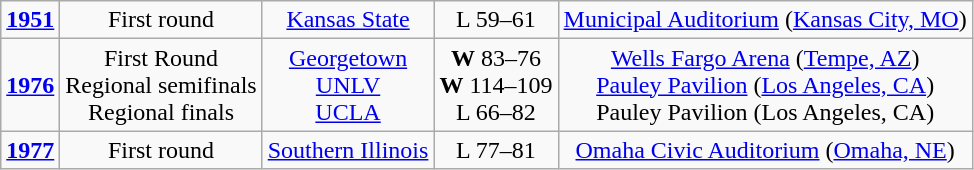<table class="wikitable">
<tr style="text-align:center;">
<td><strong><a href='#'>1951</a></strong></td>
<td>First round</td>
<td><a href='#'>Kansas State</a></td>
<td>L 59–61</td>
<td><a href='#'>Municipal Auditorium</a> (<a href='#'>Kansas City, MO</a>)</td>
</tr>
<tr style="text-align:center;">
<td><strong><a href='#'>1976</a></strong></td>
<td>First Round<br>Regional  semifinals<br>Regional finals</td>
<td><a href='#'>Georgetown</a> <br> <a href='#'>UNLV</a> <br> <a href='#'>UCLA</a></td>
<td><strong>W</strong> 83–76 <br> <strong>W</strong> 114–109 <br>L 66–82</td>
<td><a href='#'>Wells Fargo Arena</a> (<a href='#'>Tempe, AZ</a>) <br> <a href='#'>Pauley Pavilion</a> (<a href='#'>Los Angeles, CA</a>) <br> Pauley Pavilion (Los Angeles, CA)</td>
</tr>
<tr style="text-align:center;">
<td><strong><a href='#'>1977</a></strong></td>
<td>First round</td>
<td><a href='#'>Southern Illinois</a></td>
<td>L 77–81</td>
<td><a href='#'>Omaha Civic Auditorium</a> (<a href='#'>Omaha, NE</a>)</td>
</tr>
</table>
